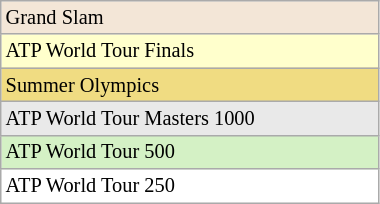<table class="wikitable" style="font-size:85%;width:20%">
<tr style="background:#f3e6d7;">
<td>Grand Slam</td>
</tr>
<tr style="background:#ffffcc;">
<td>ATP World Tour Finals</td>
</tr>
<tr style="background:#f0dc82;">
<td>Summer Olympics</td>
</tr>
<tr style="background:#e9e9e9;">
<td>ATP World Tour Masters 1000</td>
</tr>
<tr style="background:#d4f1c5;">
<td>ATP World Tour 500</td>
</tr>
<tr style="background:#ffffff;">
<td>ATP World Tour 250</td>
</tr>
</table>
